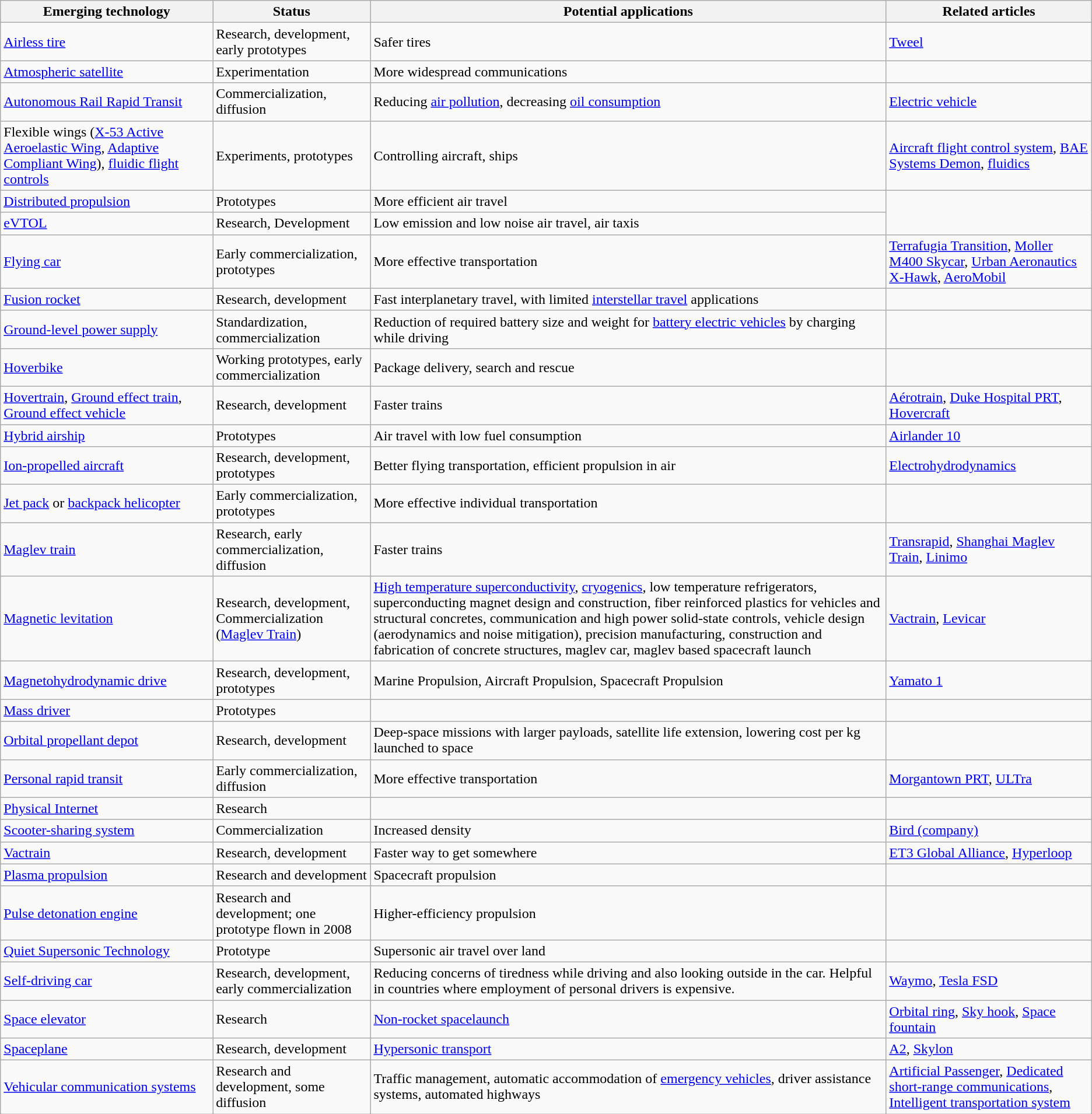<table class="wikitable sortable">
<tr>
<th>Emerging technology</th>
<th>Status</th>
<th>Potential applications</th>
<th>Related articles</th>
</tr>
<tr>
<td><a href='#'>Airless tire</a></td>
<td>Research, development, early prototypes</td>
<td>Safer tires</td>
<td><a href='#'>Tweel</a></td>
</tr>
<tr>
<td><a href='#'>Atmospheric satellite</a></td>
<td>Experimentation</td>
<td>More widespread communications</td>
<td></td>
</tr>
<tr>
<td><a href='#'>Autonomous Rail Rapid Transit</a></td>
<td>Commercialization, diffusion</td>
<td>Reducing <a href='#'>air pollution</a>, decreasing <a href='#'>oil consumption</a></td>
<td><a href='#'>Electric vehicle</a></td>
</tr>
<tr>
<td>Flexible wings (<a href='#'>X-53 Active Aeroelastic Wing</a>, <a href='#'>Adaptive Compliant Wing</a>), <a href='#'>fluidic flight controls</a></td>
<td>Experiments, prototypes</td>
<td>Controlling aircraft, ships</td>
<td><a href='#'>Aircraft flight control system</a>, <a href='#'>BAE Systems Demon</a>, <a href='#'>fluidics</a></td>
</tr>
<tr>
<td><a href='#'>Distributed propulsion</a></td>
<td>Prototypes</td>
<td>More efficient air travel</td>
</tr>
<tr>
<td><a href='#'>eVTOL</a></td>
<td>Research, Development</td>
<td>Low emission and low noise air travel, air taxis</td>
</tr>
<tr>
<td><a href='#'>Flying car</a></td>
<td>Early commercialization, prototypes</td>
<td>More effective transportation</td>
<td><a href='#'>Terrafugia Transition</a>, <a href='#'>Moller M400 Skycar</a>, <a href='#'>Urban Aeronautics X-Hawk</a>, <a href='#'>AeroMobil</a></td>
</tr>
<tr>
<td><a href='#'>Fusion rocket</a></td>
<td>Research, development</td>
<td>Fast interplanetary travel, with limited <a href='#'>interstellar travel</a> applications</td>
<td></td>
</tr>
<tr>
<td><a href='#'>Ground-level power supply</a></td>
<td>Standardization, commercialization</td>
<td>Reduction of required battery size and weight for <a href='#'>battery electric vehicles</a> by charging while driving</td>
<td></td>
</tr>
<tr>
<td><a href='#'>Hoverbike</a></td>
<td>Working prototypes, early commercialization</td>
<td>Package delivery, search and rescue</td>
<td></td>
</tr>
<tr>
<td><a href='#'>Hovertrain</a>, <a href='#'>Ground effect train</a>, <a href='#'>Ground effect vehicle</a></td>
<td>Research, development</td>
<td>Faster trains</td>
<td><a href='#'>Aérotrain</a>, <a href='#'>Duke Hospital PRT</a>, <a href='#'>Hovercraft</a></td>
</tr>
<tr>
<td><a href='#'>Hybrid airship</a></td>
<td>Prototypes</td>
<td>Air travel with low fuel consumption</td>
<td><a href='#'>Airlander 10</a></td>
</tr>
<tr>
<td><a href='#'>Ion-propelled aircraft</a></td>
<td>Research, development, prototypes</td>
<td>Better flying transportation, efficient propulsion in air</td>
<td><a href='#'>Electrohydrodynamics</a></td>
</tr>
<tr>
<td><a href='#'>Jet pack</a> or <a href='#'>backpack helicopter</a></td>
<td>Early commercialization, prototypes</td>
<td>More effective individual transportation</td>
</tr>
<tr>
<td><a href='#'>Maglev train</a></td>
<td>Research, early commercialization, diffusion</td>
<td>Faster trains</td>
<td><a href='#'>Transrapid</a>, <a href='#'>Shanghai Maglev Train</a>, <a href='#'>Linimo</a></td>
</tr>
<tr>
<td><a href='#'>Magnetic levitation</a></td>
<td>Research, development, Commercialization (<a href='#'>Maglev Train</a>)</td>
<td><a href='#'>High temperature superconductivity</a>, <a href='#'>cryogenics</a>, low temperature refrigerators, superconducting magnet design and construction, fiber reinforced plastics for vehicles and structural concretes, communication and high power solid-state controls, vehicle design (aerodynamics and noise mitigation), precision manufacturing, construction and fabrication of concrete structures, maglev car, maglev based spacecraft launch</td>
<td><a href='#'>Vactrain</a>, <a href='#'>Levicar</a></td>
</tr>
<tr>
<td><a href='#'>Magnetohydrodynamic drive</a></td>
<td>Research, development, prototypes</td>
<td>Marine Propulsion, Aircraft Propulsion, Spacecraft Propulsion</td>
<td><a href='#'>Yamato 1</a></td>
</tr>
<tr>
<td><a href='#'>Mass driver</a></td>
<td>Prototypes</td>
<td></td>
<td></td>
</tr>
<tr>
<td><a href='#'>Orbital propellant depot</a></td>
<td>Research, development</td>
<td>Deep-space missions with larger payloads, satellite life extension, lowering cost per kg launched to space</td>
<td></td>
</tr>
<tr>
<td><a href='#'>Personal rapid transit</a></td>
<td>Early commercialization, diffusion</td>
<td>More effective transportation</td>
<td><a href='#'>Morgantown PRT</a>, <a href='#'>ULTra</a></td>
</tr>
<tr>
<td><a href='#'>Physical Internet</a></td>
<td>Research</td>
<td></td>
<td></td>
</tr>
<tr>
<td><a href='#'>Scooter-sharing system</a></td>
<td>Commercialization</td>
<td>Increased density</td>
<td><a href='#'>Bird (company)</a></td>
</tr>
<tr>
<td><a href='#'>Vactrain</a></td>
<td>Research, development</td>
<td>Faster way to get somewhere</td>
<td><a href='#'>ET3 Global Alliance</a>, <a href='#'>Hyperloop</a></td>
</tr>
<tr>
<td><a href='#'>Plasma propulsion</a></td>
<td>Research and development</td>
<td>Spacecraft propulsion</td>
<td></td>
</tr>
<tr>
<td><a href='#'>Pulse detonation engine</a></td>
<td>Research and development; one prototype flown in 2008</td>
<td>Higher-efficiency propulsion</td>
<td></td>
</tr>
<tr>
<td><a href='#'>Quiet Supersonic Technology</a></td>
<td>Prototype</td>
<td>Supersonic air travel over land</td>
<td></td>
</tr>
<tr>
<td><a href='#'>Self-driving car</a></td>
<td>Research, development, early commercialization</td>
<td Computer-driven vehicles, more effective transportation.>Reducing concerns of tiredness while driving and also looking outside in the car. Helpful in countries where employment of personal drivers is expensive.</td>
<td><a href='#'>Waymo</a>, <a href='#'>Tesla FSD</a></td>
</tr>
<tr>
<td><a href='#'>Space elevator</a></td>
<td>Research</td>
<td><a href='#'>Non-rocket spacelaunch</a></td>
<td><a href='#'>Orbital ring</a>, <a href='#'>Sky hook</a>, <a href='#'>Space fountain</a></td>
</tr>
<tr>
<td><a href='#'>Spaceplane</a></td>
<td>Research, development</td>
<td><a href='#'>Hypersonic transport</a></td>
<td><a href='#'>A2</a>, <a href='#'>Skylon</a></td>
</tr>
<tr>
<td><a href='#'>Vehicular communication systems</a></td>
<td>Research and development, some diffusion</td>
<td>Traffic management, automatic accommodation of <a href='#'>emergency vehicles</a>, driver assistance systems, automated highways</td>
<td><a href='#'>Artificial Passenger</a>, <a href='#'>Dedicated short-range communications</a>, <a href='#'>Intelligent transportation system</a></td>
</tr>
</table>
